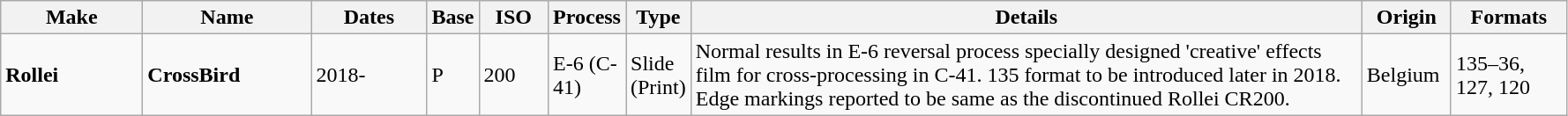<table class="wikitable">
<tr>
<th scope="col" style="width: 100px;">Make</th>
<th scope="col" style="width: 120px;">Name</th>
<th scope="col" style="width: 80px;">Dates</th>
<th scope="col" style="width: 30px;">Base</th>
<th scope="col" style="width: 45px;">ISO</th>
<th scope="col" style="width: 40px;">Process</th>
<th scope="col" style="width: 40px;">Type</th>
<th scope="col" style="width: 500px;">Details</th>
<th scope="col" style="width: 60px;">Origin</th>
<th scope="col" style="width: 80px;">Formats</th>
</tr>
<tr>
<td><strong>Rollei</strong></td>
<td><strong>CrossBird</strong></td>
<td>2018-</td>
<td>P</td>
<td>200</td>
<td>E-6 (C-41)</td>
<td>Slide (Print)</td>
<td>Normal results in E-6 reversal process specially designed 'creative' effects film for cross-processing in C-41. 135 format to be introduced later in 2018. Edge markings reported to be same as the discontinued Rollei CR200.</td>
<td>Belgium</td>
<td>135–36, 127, 120</td>
</tr>
</table>
